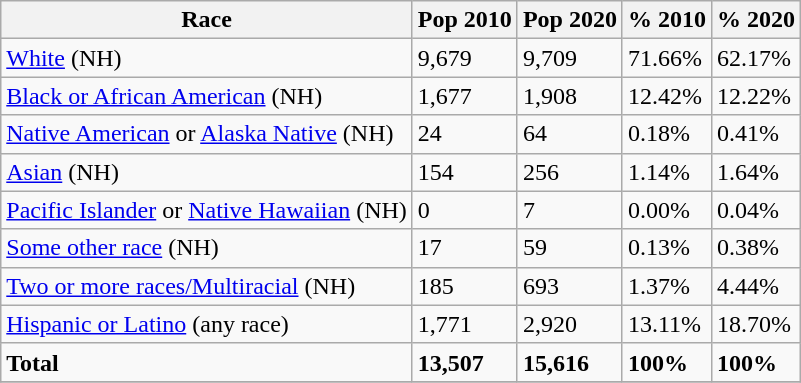<table class="wikitable">
<tr>
<th>Race</th>
<th>Pop 2010</th>
<th>Pop 2020</th>
<th>% 2010</th>
<th>% 2020</th>
</tr>
<tr>
<td><a href='#'>White</a> (NH)</td>
<td>9,679</td>
<td>9,709</td>
<td>71.66%</td>
<td>62.17%</td>
</tr>
<tr>
<td><a href='#'>Black or African American</a> (NH)</td>
<td>1,677</td>
<td>1,908</td>
<td>12.42%</td>
<td>12.22%</td>
</tr>
<tr>
<td><a href='#'>Native American</a> or <a href='#'>Alaska Native</a> (NH)</td>
<td>24</td>
<td>64</td>
<td>0.18%</td>
<td>0.41%</td>
</tr>
<tr>
<td><a href='#'>Asian</a> (NH)</td>
<td>154</td>
<td>256</td>
<td>1.14%</td>
<td>1.64%</td>
</tr>
<tr>
<td><a href='#'>Pacific Islander</a> or <a href='#'>Native Hawaiian</a> (NH)</td>
<td>0</td>
<td>7</td>
<td>0.00%</td>
<td>0.04%</td>
</tr>
<tr>
<td><a href='#'>Some other race</a> (NH)</td>
<td>17</td>
<td>59</td>
<td>0.13%</td>
<td>0.38%</td>
</tr>
<tr>
<td><a href='#'>Two or more races/Multiracial</a> (NH)</td>
<td>185</td>
<td>693</td>
<td>1.37%</td>
<td>4.44%</td>
</tr>
<tr>
<td><a href='#'>Hispanic or Latino</a> (any race)</td>
<td>1,771</td>
<td>2,920</td>
<td>13.11%</td>
<td>18.70%</td>
</tr>
<tr>
<td><strong>Total</strong></td>
<td><strong>13,507</strong></td>
<td><strong>15,616</strong></td>
<td><strong>100%</strong></td>
<td><strong>100%</strong></td>
</tr>
<tr>
</tr>
</table>
